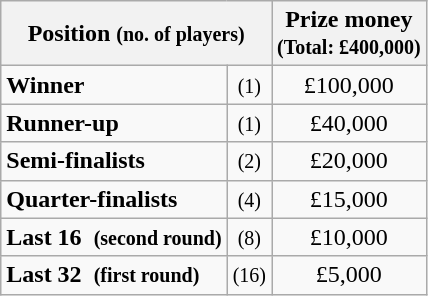<table class="wikitable">
<tr>
<th colspan=2>Position <small>(no. of players)</small></th>
<th>Prize money<br><small>(Total: £400,000)</small></th>
</tr>
<tr>
<td><strong>Winner</strong></td>
<td align=center><small>(1)</small></td>
<td align=center>£100,000</td>
</tr>
<tr>
<td><strong>Runner-up</strong></td>
<td align=center><small>(1)</small></td>
<td align=center>£40,000</td>
</tr>
<tr>
<td><strong>Semi-finalists</strong></td>
<td align=center><small>(2)</small></td>
<td align=center>£20,000</td>
</tr>
<tr>
<td><strong>Quarter-finalists</strong></td>
<td align=center><small>(4)</small></td>
<td align=center>£15,000</td>
</tr>
<tr>
<td><strong>Last 16  <small>(second round)</small></strong></td>
<td align=center><small>(8)</small></td>
<td align=center>£10,000</td>
</tr>
<tr>
<td><strong>Last 32  <small>(first round)</small></strong></td>
<td align=center><small>(16)</small></td>
<td align=center>£5,000</td>
</tr>
</table>
